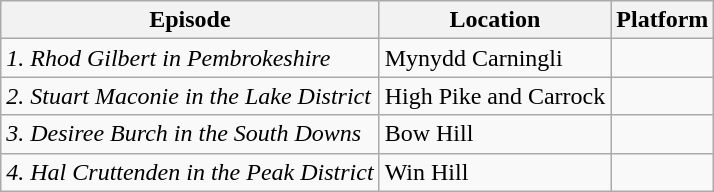<table class="wikitable sortable">
<tr>
<th>Episode</th>
<th>Location</th>
<th>Platform</th>
</tr>
<tr>
<td><em>1. Rhod Gilbert in Pembrokeshire</em></td>
<td>Mynydd Carningli</td>
<td></td>
</tr>
<tr>
<td><em>2. Stuart Maconie in the Lake District</em></td>
<td>High Pike and Carrock</td>
<td></td>
</tr>
<tr>
<td><em>3. Desiree Burch in the South Downs</em></td>
<td>Bow Hill</td>
<td></td>
</tr>
<tr>
<td><em>4. Hal Cruttenden in the Peak District</em></td>
<td>Win Hill</td>
<td></td>
</tr>
</table>
